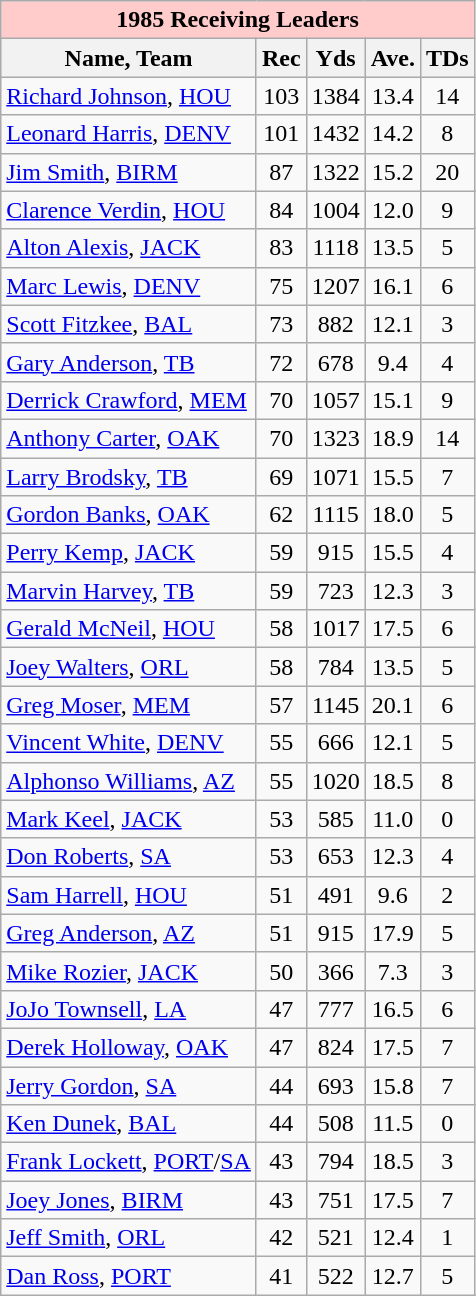<table class="wikitable">
<tr bgcolor="#ffcbcb">
<td colspan="5" align="center"><strong>1985 Receiving Leaders</strong></td>
</tr>
<tr bgcolor="#efefef">
<th>Name, Team</th>
<th>Rec</th>
<th>Yds</th>
<th>Ave.</th>
<th>TDs</th>
</tr>
<tr align="center">
<td align="left"><a href='#'>Richard Johnson</a>, <a href='#'>HOU</a></td>
<td>103</td>
<td>1384</td>
<td>13.4</td>
<td>14</td>
</tr>
<tr align="center">
<td align="left"><a href='#'>Leonard Harris</a>, <a href='#'>DENV</a></td>
<td>101</td>
<td>1432</td>
<td>14.2</td>
<td>8</td>
</tr>
<tr align="center">
<td align="left"><a href='#'>Jim Smith</a>, <a href='#'>BIRM</a></td>
<td>87</td>
<td>1322</td>
<td>15.2</td>
<td>20</td>
</tr>
<tr align="center">
<td align="left"><a href='#'>Clarence Verdin</a>, <a href='#'>HOU</a></td>
<td>84</td>
<td>1004</td>
<td>12.0</td>
<td>9</td>
</tr>
<tr align="center">
<td align="left"><a href='#'>Alton Alexis</a>, <a href='#'>JACK</a></td>
<td>83</td>
<td>1118</td>
<td>13.5</td>
<td>5</td>
</tr>
<tr align="center">
<td align="left"><a href='#'>Marc Lewis</a>, <a href='#'>DENV</a></td>
<td>75</td>
<td>1207</td>
<td>16.1</td>
<td>6</td>
</tr>
<tr align="center">
<td align="left"><a href='#'>Scott Fitzkee</a>, <a href='#'>BAL</a></td>
<td>73</td>
<td>882</td>
<td>12.1</td>
<td>3</td>
</tr>
<tr align="center">
<td align="left"><a href='#'>Gary Anderson</a>, <a href='#'>TB</a></td>
<td>72</td>
<td>678</td>
<td>9.4</td>
<td>4</td>
</tr>
<tr align="center">
<td align="left"><a href='#'>Derrick Crawford</a>, <a href='#'>MEM</a></td>
<td>70</td>
<td>1057</td>
<td>15.1</td>
<td>9</td>
</tr>
<tr align="center">
<td align="left"><a href='#'>Anthony Carter</a>, <a href='#'>OAK</a></td>
<td>70</td>
<td>1323</td>
<td>18.9</td>
<td>14</td>
</tr>
<tr align="center">
<td align="left"><a href='#'>Larry Brodsky</a>, <a href='#'>TB</a></td>
<td>69</td>
<td>1071</td>
<td>15.5</td>
<td>7</td>
</tr>
<tr align="center">
<td align="left"><a href='#'>Gordon Banks</a>, <a href='#'>OAK</a></td>
<td>62</td>
<td>1115</td>
<td>18.0</td>
<td>5</td>
</tr>
<tr align="center">
<td align="left"><a href='#'>Perry Kemp</a>, <a href='#'>JACK</a></td>
<td>59</td>
<td>915</td>
<td>15.5</td>
<td>4</td>
</tr>
<tr align="center">
<td align="left"><a href='#'>Marvin Harvey</a>, <a href='#'>TB</a></td>
<td>59</td>
<td>723</td>
<td>12.3</td>
<td>3</td>
</tr>
<tr align="center">
<td align="left"><a href='#'>Gerald McNeil</a>, <a href='#'>HOU</a></td>
<td>58</td>
<td>1017</td>
<td>17.5</td>
<td>6</td>
</tr>
<tr align="center">
<td align="left"><a href='#'>Joey Walters</a>, <a href='#'>ORL</a></td>
<td>58</td>
<td>784</td>
<td>13.5</td>
<td>5</td>
</tr>
<tr align="center">
<td align="left"><a href='#'>Greg Moser</a>, <a href='#'>MEM</a></td>
<td>57</td>
<td>1145</td>
<td>20.1</td>
<td>6</td>
</tr>
<tr align="center">
<td align="left"><a href='#'>Vincent White</a>, <a href='#'>DENV</a></td>
<td>55</td>
<td>666</td>
<td>12.1</td>
<td>5</td>
</tr>
<tr align="center">
<td align="left"><a href='#'>Alphonso Williams</a>, <a href='#'>AZ</a></td>
<td>55</td>
<td>1020</td>
<td>18.5</td>
<td>8</td>
</tr>
<tr align="center">
<td align="left"><a href='#'>Mark Keel</a>, <a href='#'>JACK</a></td>
<td>53</td>
<td>585</td>
<td>11.0</td>
<td>0</td>
</tr>
<tr align="center">
<td align="left"><a href='#'>Don Roberts</a>, <a href='#'>SA</a></td>
<td>53</td>
<td>653</td>
<td>12.3</td>
<td>4</td>
</tr>
<tr align="center">
<td align="left"><a href='#'>Sam Harrell</a>, <a href='#'>HOU</a></td>
<td>51</td>
<td>491</td>
<td>9.6</td>
<td>2</td>
</tr>
<tr align="center">
<td align="left"><a href='#'>Greg Anderson</a>, <a href='#'>AZ</a></td>
<td>51</td>
<td>915</td>
<td>17.9</td>
<td>5</td>
</tr>
<tr align="center">
<td align="left"><a href='#'>Mike Rozier</a>, <a href='#'>JACK</a></td>
<td>50</td>
<td>366</td>
<td>7.3</td>
<td>3</td>
</tr>
<tr align="center">
<td align="left"><a href='#'>JoJo Townsell</a>, <a href='#'>LA</a></td>
<td>47</td>
<td>777</td>
<td>16.5</td>
<td>6</td>
</tr>
<tr align="center">
<td align="left"><a href='#'>Derek Holloway</a>, <a href='#'>OAK</a></td>
<td>47</td>
<td>824</td>
<td>17.5</td>
<td>7</td>
</tr>
<tr align="center">
<td align="left"><a href='#'>Jerry Gordon</a>, <a href='#'>SA</a></td>
<td>44</td>
<td>693</td>
<td>15.8</td>
<td>7</td>
</tr>
<tr align="center">
<td align="left"><a href='#'>Ken Dunek</a>, <a href='#'>BAL</a></td>
<td>44</td>
<td>508</td>
<td>11.5</td>
<td>0</td>
</tr>
<tr align="center">
<td align="left"><a href='#'>Frank Lockett</a>, <a href='#'>PORT</a>/<a href='#'>SA</a></td>
<td>43</td>
<td>794</td>
<td>18.5</td>
<td>3</td>
</tr>
<tr align="center">
<td align="left"><a href='#'>Joey Jones</a>, <a href='#'>BIRM</a></td>
<td>43</td>
<td>751</td>
<td>17.5</td>
<td>7</td>
</tr>
<tr align="center">
<td align="left"><a href='#'>Jeff Smith</a>, <a href='#'>ORL</a></td>
<td>42</td>
<td>521</td>
<td>12.4</td>
<td>1</td>
</tr>
<tr align="center">
<td align="left"><a href='#'>Dan Ross</a>, <a href='#'>PORT</a></td>
<td>41</td>
<td>522</td>
<td>12.7</td>
<td>5</td>
</tr>
</table>
